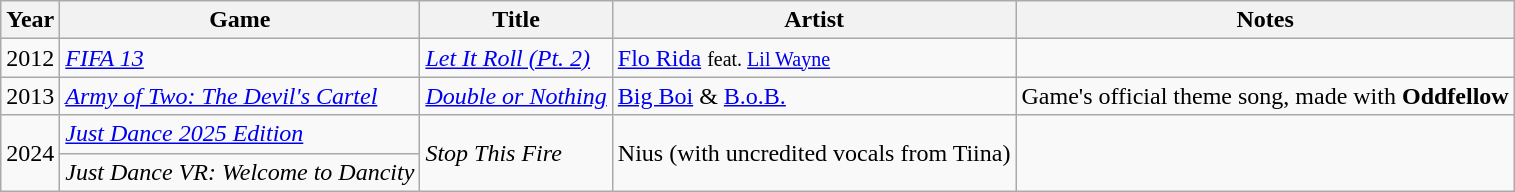<table class="wikitable">
<tr>
<th>Year</th>
<th>Game</th>
<th>Title</th>
<th>Artist</th>
<th>Notes</th>
</tr>
<tr>
<td>2012</td>
<td><em><a href='#'>FIFA 13</a></em></td>
<td><em><a href='#'>Let It Roll (Pt. 2)</a></em></td>
<td><a href='#'>Flo Rida</a> <small>feat. <a href='#'>Lil Wayne</a></small></td>
<td></td>
</tr>
<tr>
<td>2013</td>
<td><em><a href='#'>Army of Two: The Devil's Cartel</a></em></td>
<td><em><a href='#'>Double or Nothing</a></em></td>
<td><a href='#'>Big Boi</a> & <a href='#'>B.o.B.</a></td>
<td>Game's official theme song, made with <strong>Oddfellow</strong></td>
</tr>
<tr>
<td rowspan="2">2024</td>
<td><em><a href='#'>Just Dance 2025 Edition</a></em></td>
<td rowspan="2"><em>Stop This Fire</em></td>
<td rowspan="2">Nius (with uncredited vocals from Tiina)</td>
<td rowspan="2"></td>
</tr>
<tr>
<td><em>Just Dance VR: Welcome to Dancity</em></td>
</tr>
</table>
